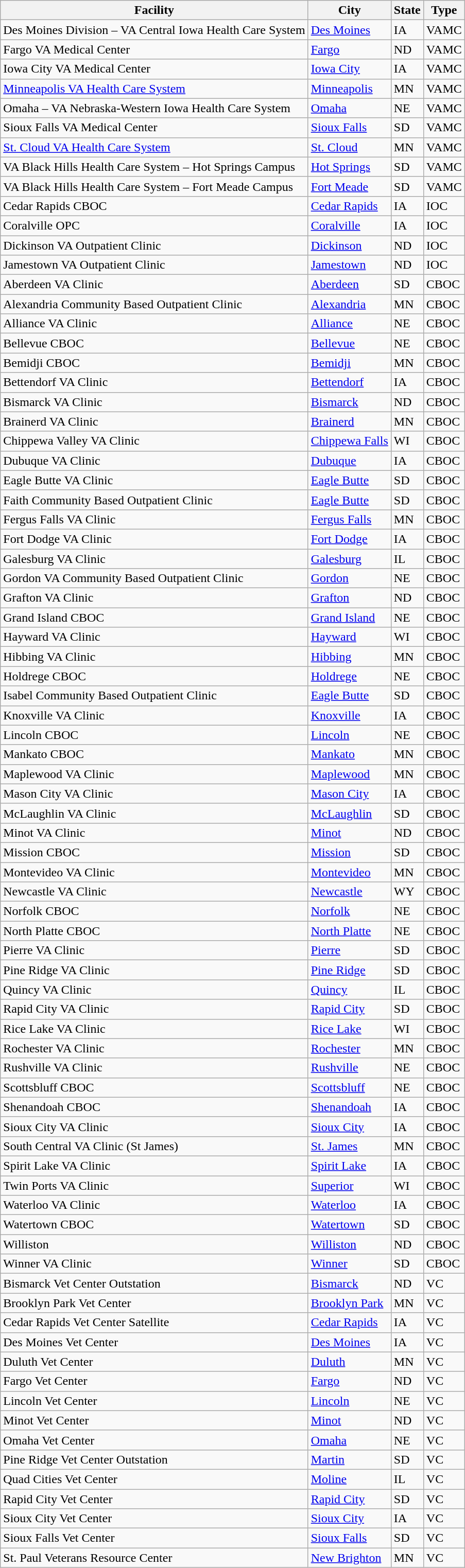<table id="VISN23" class="wikitable sortable">
<tr>
<th>Facility</th>
<th>City</th>
<th>State</th>
<th>Type</th>
</tr>
<tr>
<td>Des Moines Division – VA Central Iowa Health Care System</td>
<td><a href='#'>Des Moines</a></td>
<td>IA</td>
<td>VAMC</td>
</tr>
<tr>
<td>Fargo VA Medical Center</td>
<td><a href='#'>Fargo</a></td>
<td>ND</td>
<td>VAMC</td>
</tr>
<tr>
<td>Iowa City VA Medical Center</td>
<td><a href='#'>Iowa City</a></td>
<td>IA</td>
<td>VAMC</td>
</tr>
<tr>
<td><a href='#'>Minneapolis VA Health Care System</a></td>
<td><a href='#'>Minneapolis</a></td>
<td>MN</td>
<td>VAMC</td>
</tr>
<tr>
<td>Omaha – VA Nebraska-Western Iowa Health Care System</td>
<td><a href='#'>Omaha</a></td>
<td>NE</td>
<td>VAMC</td>
</tr>
<tr>
<td>Sioux Falls VA Medical Center</td>
<td><a href='#'>Sioux Falls</a></td>
<td>SD</td>
<td>VAMC</td>
</tr>
<tr>
<td><a href='#'>St. Cloud VA Health Care System</a></td>
<td><a href='#'>St. Cloud</a></td>
<td>MN</td>
<td>VAMC</td>
</tr>
<tr>
<td>VA Black Hills Health Care System  – Hot Springs Campus</td>
<td><a href='#'>Hot Springs</a></td>
<td>SD</td>
<td>VAMC</td>
</tr>
<tr>
<td>VA Black Hills Health Care System – Fort Meade Campus</td>
<td><a href='#'>Fort Meade</a></td>
<td>SD</td>
<td>VAMC</td>
</tr>
<tr>
<td>Cedar Rapids CBOC</td>
<td><a href='#'>Cedar Rapids</a></td>
<td>IA</td>
<td>IOC</td>
</tr>
<tr>
<td>Coralville OPC</td>
<td><a href='#'>Coralville</a></td>
<td>IA</td>
<td>IOC</td>
</tr>
<tr>
<td>Dickinson VA Outpatient Clinic</td>
<td><a href='#'>Dickinson</a></td>
<td>ND</td>
<td>IOC</td>
</tr>
<tr>
<td>Jamestown VA Outpatient Clinic</td>
<td><a href='#'>Jamestown</a></td>
<td>ND</td>
<td>IOC</td>
</tr>
<tr>
<td>Aberdeen VA Clinic</td>
<td><a href='#'>Aberdeen</a></td>
<td>SD</td>
<td>CBOC</td>
</tr>
<tr>
<td>Alexandria Community Based Outpatient Clinic</td>
<td><a href='#'>Alexandria</a></td>
<td>MN</td>
<td>CBOC</td>
</tr>
<tr>
<td>Alliance VA Clinic</td>
<td><a href='#'>Alliance</a></td>
<td>NE</td>
<td>CBOC</td>
</tr>
<tr>
<td>Bellevue CBOC</td>
<td><a href='#'>Bellevue</a></td>
<td>NE</td>
<td>CBOC</td>
</tr>
<tr>
<td>Bemidji CBOC</td>
<td><a href='#'>Bemidji</a></td>
<td>MN</td>
<td>CBOC</td>
</tr>
<tr>
<td>Bettendorf VA Clinic</td>
<td><a href='#'>Bettendorf</a></td>
<td>IA</td>
<td>CBOC</td>
</tr>
<tr>
<td>Bismarck VA Clinic</td>
<td><a href='#'>Bismarck</a></td>
<td>ND</td>
<td>CBOC</td>
</tr>
<tr>
<td>Brainerd VA Clinic</td>
<td><a href='#'>Brainerd</a></td>
<td>MN</td>
<td>CBOC</td>
</tr>
<tr>
<td>Chippewa Valley VA Clinic</td>
<td><a href='#'>Chippewa Falls</a></td>
<td>WI</td>
<td>CBOC</td>
</tr>
<tr>
<td>Dubuque VA Clinic</td>
<td><a href='#'>Dubuque</a></td>
<td>IA</td>
<td>CBOC</td>
</tr>
<tr>
<td>Eagle Butte VA Clinic</td>
<td><a href='#'>Eagle Butte</a></td>
<td>SD</td>
<td>CBOC</td>
</tr>
<tr>
<td>Faith Community Based Outpatient Clinic</td>
<td><a href='#'>Eagle Butte</a></td>
<td>SD</td>
<td>CBOC</td>
</tr>
<tr>
<td>Fergus Falls VA Clinic</td>
<td><a href='#'>Fergus Falls</a></td>
<td>MN</td>
<td>CBOC</td>
</tr>
<tr>
<td>Fort Dodge VA Clinic</td>
<td><a href='#'>Fort Dodge</a></td>
<td>IA</td>
<td>CBOC</td>
</tr>
<tr>
<td>Galesburg VA Clinic</td>
<td><a href='#'>Galesburg</a></td>
<td>IL</td>
<td>CBOC</td>
</tr>
<tr>
<td>Gordon VA Community Based Outpatient Clinic</td>
<td><a href='#'>Gordon</a></td>
<td>NE</td>
<td>CBOC</td>
</tr>
<tr>
<td>Grafton VA Clinic</td>
<td><a href='#'>Grafton</a></td>
<td>ND</td>
<td>CBOC</td>
</tr>
<tr>
<td>Grand Island CBOC</td>
<td><a href='#'>Grand Island</a></td>
<td>NE</td>
<td>CBOC</td>
</tr>
<tr>
<td>Hayward VA Clinic</td>
<td><a href='#'>Hayward</a></td>
<td>WI</td>
<td>CBOC</td>
</tr>
<tr>
<td>Hibbing VA Clinic</td>
<td><a href='#'>Hibbing</a></td>
<td>MN</td>
<td>CBOC</td>
</tr>
<tr>
<td>Holdrege CBOC</td>
<td><a href='#'>Holdrege</a></td>
<td>NE</td>
<td>CBOC</td>
</tr>
<tr>
<td>Isabel Community Based Outpatient Clinic</td>
<td><a href='#'>Eagle Butte</a></td>
<td>SD</td>
<td>CBOC</td>
</tr>
<tr>
<td>Knoxville VA Clinic</td>
<td><a href='#'>Knoxville</a></td>
<td>IA</td>
<td>CBOC</td>
</tr>
<tr>
<td>Lincoln CBOC</td>
<td><a href='#'>Lincoln</a></td>
<td>NE</td>
<td>CBOC</td>
</tr>
<tr>
<td>Mankato CBOC</td>
<td><a href='#'>Mankato</a></td>
<td>MN</td>
<td>CBOC</td>
</tr>
<tr>
<td>Maplewood VA Clinic</td>
<td><a href='#'>Maplewood</a></td>
<td>MN</td>
<td>CBOC</td>
</tr>
<tr>
<td>Mason City VA Clinic</td>
<td><a href='#'>Mason City</a></td>
<td>IA</td>
<td>CBOC</td>
</tr>
<tr>
<td>McLaughlin VA Clinic</td>
<td><a href='#'>McLaughlin</a></td>
<td>SD</td>
<td>CBOC</td>
</tr>
<tr>
<td>Minot VA Clinic</td>
<td><a href='#'>Minot</a></td>
<td>ND</td>
<td>CBOC</td>
</tr>
<tr>
<td>Mission CBOC</td>
<td><a href='#'>Mission</a></td>
<td>SD</td>
<td>CBOC</td>
</tr>
<tr>
<td>Montevideo VA Clinic</td>
<td><a href='#'>Montevideo</a></td>
<td>MN</td>
<td>CBOC</td>
</tr>
<tr>
<td>Newcastle VA Clinic</td>
<td><a href='#'>Newcastle</a></td>
<td>WY</td>
<td>CBOC</td>
</tr>
<tr>
<td>Norfolk CBOC</td>
<td><a href='#'>Norfolk</a></td>
<td>NE</td>
<td>CBOC</td>
</tr>
<tr>
<td>North Platte CBOC</td>
<td><a href='#'>North Platte</a></td>
<td>NE</td>
<td>CBOC</td>
</tr>
<tr>
<td>Pierre VA Clinic</td>
<td><a href='#'>Pierre</a></td>
<td>SD</td>
<td>CBOC</td>
</tr>
<tr>
<td>Pine Ridge VA Clinic</td>
<td><a href='#'>Pine Ridge</a></td>
<td>SD</td>
<td>CBOC</td>
</tr>
<tr>
<td>Quincy VA Clinic</td>
<td><a href='#'>Quincy</a></td>
<td>IL</td>
<td>CBOC</td>
</tr>
<tr>
<td>Rapid City VA Clinic</td>
<td><a href='#'>Rapid City</a></td>
<td>SD</td>
<td>CBOC</td>
</tr>
<tr>
<td>Rice Lake VA Clinic</td>
<td><a href='#'>Rice Lake</a></td>
<td>WI</td>
<td>CBOC</td>
</tr>
<tr>
<td>Rochester VA Clinic</td>
<td><a href='#'>Rochester</a></td>
<td>MN</td>
<td>CBOC</td>
</tr>
<tr>
<td>Rushville VA Clinic</td>
<td><a href='#'>Rushville</a></td>
<td>NE</td>
<td>CBOC</td>
</tr>
<tr>
<td>Scottsbluff CBOC</td>
<td><a href='#'>Scottsbluff</a></td>
<td>NE</td>
<td>CBOC</td>
</tr>
<tr>
<td>Shenandoah CBOC</td>
<td><a href='#'>Shenandoah</a></td>
<td>IA</td>
<td>CBOC</td>
</tr>
<tr>
<td>Sioux City VA Clinic</td>
<td><a href='#'>Sioux City</a></td>
<td>IA</td>
<td>CBOC</td>
</tr>
<tr>
<td>South Central VA Clinic (St James)</td>
<td><a href='#'>St. James</a></td>
<td>MN</td>
<td>CBOC</td>
</tr>
<tr>
<td>Spirit Lake VA Clinic</td>
<td><a href='#'>Spirit Lake</a></td>
<td>IA</td>
<td>CBOC</td>
</tr>
<tr>
<td>Twin Ports VA Clinic</td>
<td><a href='#'>Superior</a></td>
<td>WI</td>
<td>CBOC</td>
</tr>
<tr>
<td>Waterloo VA Clinic</td>
<td><a href='#'>Waterloo</a></td>
<td>IA</td>
<td>CBOC</td>
</tr>
<tr>
<td>Watertown CBOC</td>
<td><a href='#'>Watertown</a></td>
<td>SD</td>
<td>CBOC</td>
</tr>
<tr>
<td>Williston</td>
<td><a href='#'>Williston</a></td>
<td>ND</td>
<td>CBOC</td>
</tr>
<tr>
<td>Winner VA Clinic</td>
<td><a href='#'>Winner</a></td>
<td>SD</td>
<td>CBOC</td>
</tr>
<tr>
<td>Bismarck Vet Center Outstation</td>
<td><a href='#'>Bismarck</a></td>
<td>ND</td>
<td>VC</td>
</tr>
<tr>
<td>Brooklyn Park Vet Center</td>
<td><a href='#'>Brooklyn Park</a></td>
<td>MN</td>
<td>VC</td>
</tr>
<tr>
<td>Cedar Rapids Vet Center Satellite</td>
<td><a href='#'>Cedar Rapids</a></td>
<td>IA</td>
<td>VC</td>
</tr>
<tr>
<td>Des Moines Vet Center</td>
<td><a href='#'>Des Moines</a></td>
<td>IA</td>
<td>VC</td>
</tr>
<tr>
<td>Duluth Vet Center</td>
<td><a href='#'>Duluth</a></td>
<td>MN</td>
<td>VC</td>
</tr>
<tr>
<td>Fargo Vet Center</td>
<td><a href='#'>Fargo</a></td>
<td>ND</td>
<td>VC</td>
</tr>
<tr>
<td>Lincoln Vet Center</td>
<td><a href='#'>Lincoln</a></td>
<td>NE</td>
<td>VC</td>
</tr>
<tr>
<td>Minot Vet Center</td>
<td><a href='#'>Minot</a></td>
<td>ND</td>
<td>VC</td>
</tr>
<tr>
<td>Omaha Vet Center</td>
<td><a href='#'>Omaha</a></td>
<td>NE</td>
<td>VC</td>
</tr>
<tr>
<td>Pine Ridge Vet Center Outstation</td>
<td><a href='#'>Martin</a></td>
<td>SD</td>
<td>VC</td>
</tr>
<tr>
<td>Quad Cities Vet Center</td>
<td><a href='#'>Moline</a></td>
<td>IL</td>
<td>VC</td>
</tr>
<tr>
<td>Rapid City Vet Center</td>
<td><a href='#'>Rapid City</a></td>
<td>SD</td>
<td>VC</td>
</tr>
<tr>
<td>Sioux City Vet Center</td>
<td><a href='#'>Sioux City</a></td>
<td>IA</td>
<td>VC</td>
</tr>
<tr>
<td>Sioux Falls Vet Center</td>
<td><a href='#'>Sioux Falls</a></td>
<td>SD</td>
<td>VC</td>
</tr>
<tr>
<td>St. Paul Veterans Resource Center</td>
<td><a href='#'>New Brighton</a></td>
<td>MN</td>
<td>VC</td>
</tr>
</table>
